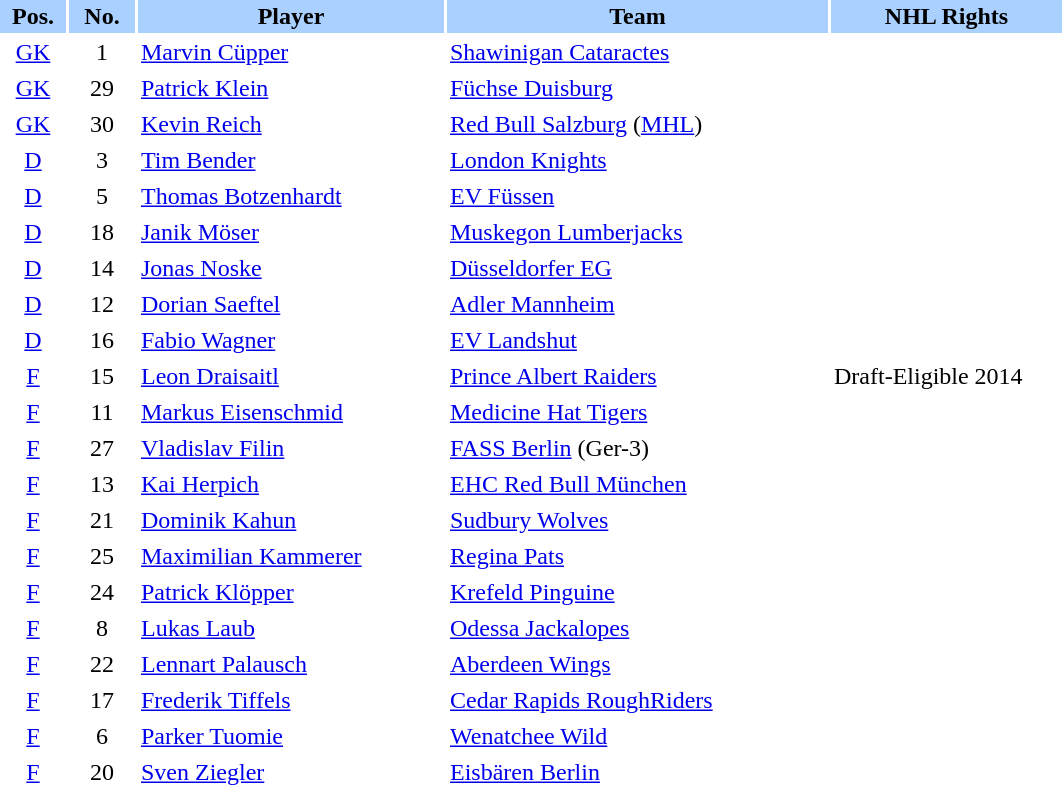<table border="0" cellspacing="2" cellpadding="2">
<tr bgcolor=AAD0FF>
<th width=40>Pos.</th>
<th width=40>No.</th>
<th width=200>Player</th>
<th width=250>Team</th>
<th width=150>NHL Rights</th>
</tr>
<tr>
<td style="text-align:center;"><a href='#'>GK</a></td>
<td style="text-align:center;">1</td>
<td><a href='#'>Marvin Cüpper</a></td>
<td> <a href='#'>Shawinigan Cataractes</a></td>
<td></td>
</tr>
<tr>
<td style="text-align:center;"><a href='#'>GK</a></td>
<td style="text-align:center;">29</td>
<td><a href='#'>Patrick Klein</a></td>
<td> <a href='#'>Füchse Duisburg</a></td>
<td></td>
</tr>
<tr>
<td style="text-align:center;"><a href='#'>GK</a></td>
<td style="text-align:center;">30</td>
<td><a href='#'>Kevin Reich</a></td>
<td> <a href='#'>Red Bull Salzburg</a> (<a href='#'>MHL</a>)</td>
<td></td>
</tr>
<tr>
<td style="text-align:center;"><a href='#'>D</a></td>
<td style="text-align:center;">3</td>
<td><a href='#'>Tim Bender</a></td>
<td> <a href='#'>London Knights</a></td>
<td></td>
</tr>
<tr>
<td style="text-align:center;"><a href='#'>D</a></td>
<td style="text-align:center;">5</td>
<td><a href='#'>Thomas Botzenhardt</a></td>
<td> <a href='#'>EV Füssen</a></td>
<td></td>
</tr>
<tr>
<td style="text-align:center;"><a href='#'>D</a></td>
<td style="text-align:center;">18</td>
<td><a href='#'>Janik Möser</a></td>
<td> <a href='#'>Muskegon Lumberjacks</a></td>
<td></td>
</tr>
<tr>
<td style="text-align:center;"><a href='#'>D</a></td>
<td style="text-align:center;">14</td>
<td><a href='#'>Jonas Noske</a></td>
<td> <a href='#'>Düsseldorfer EG</a></td>
<td></td>
</tr>
<tr>
<td style="text-align:center;"><a href='#'>D</a></td>
<td style="text-align:center;">12</td>
<td><a href='#'>Dorian Saeftel</a></td>
<td> <a href='#'>Adler Mannheim</a></td>
<td></td>
</tr>
<tr>
<td style="text-align:center;"><a href='#'>D</a></td>
<td style="text-align:center;">16</td>
<td><a href='#'>Fabio Wagner</a></td>
<td> <a href='#'>EV Landshut</a></td>
<td></td>
</tr>
<tr>
<td style="text-align:center;"><a href='#'>F</a></td>
<td style="text-align:center;">15</td>
<td><a href='#'>Leon Draisaitl</a></td>
<td> <a href='#'>Prince Albert Raiders</a></td>
<td>Draft-Eligible 2014</td>
</tr>
<tr>
<td style="text-align:center;"><a href='#'>F</a></td>
<td style="text-align:center;">11</td>
<td><a href='#'>Markus Eisenschmid</a></td>
<td> <a href='#'>Medicine Hat Tigers</a></td>
<td></td>
</tr>
<tr>
<td style="text-align:center;"><a href='#'>F</a></td>
<td style="text-align:center;">27</td>
<td><a href='#'>Vladislav Filin</a></td>
<td> <a href='#'>FASS Berlin</a> (Ger-3)</td>
<td></td>
</tr>
<tr>
<td style="text-align:center;"><a href='#'>F</a></td>
<td style="text-align:center;">13</td>
<td><a href='#'>Kai Herpich</a></td>
<td> <a href='#'>EHC Red Bull München</a></td>
<td></td>
</tr>
<tr>
<td style="text-align:center;"><a href='#'>F</a></td>
<td style="text-align:center;">21</td>
<td><a href='#'>Dominik Kahun</a></td>
<td> <a href='#'>Sudbury Wolves</a></td>
<td></td>
</tr>
<tr>
<td style="text-align:center;"><a href='#'>F</a></td>
<td style="text-align:center;">25</td>
<td><a href='#'>Maximilian Kammerer</a></td>
<td> <a href='#'>Regina Pats</a></td>
<td></td>
</tr>
<tr>
<td style="text-align:center;"><a href='#'>F</a></td>
<td style="text-align:center;">24</td>
<td><a href='#'>Patrick Klöpper</a></td>
<td> <a href='#'>Krefeld Pinguine</a></td>
<td></td>
</tr>
<tr>
<td style="text-align:center;"><a href='#'>F</a></td>
<td style="text-align:center;">8</td>
<td><a href='#'>Lukas Laub</a></td>
<td> <a href='#'>Odessa Jackalopes</a></td>
<td></td>
</tr>
<tr>
<td style="text-align:center;"><a href='#'>F</a></td>
<td style="text-align:center;">22</td>
<td><a href='#'>Lennart Palausch</a></td>
<td> <a href='#'>Aberdeen Wings</a></td>
<td></td>
</tr>
<tr>
<td style="text-align:center;"><a href='#'>F</a></td>
<td style="text-align:center;">17</td>
<td><a href='#'>Frederik Tiffels</a></td>
<td> <a href='#'>Cedar Rapids RoughRiders</a></td>
<td></td>
</tr>
<tr>
<td style="text-align:center;"><a href='#'>F</a></td>
<td style="text-align:center;">6</td>
<td><a href='#'>Parker Tuomie</a></td>
<td> <a href='#'>Wenatchee Wild</a></td>
<td></td>
</tr>
<tr>
<td style="text-align:center;"><a href='#'>F</a></td>
<td style="text-align:center;">20</td>
<td><a href='#'>Sven Ziegler</a></td>
<td> <a href='#'>Eisbären Berlin</a></td>
<td></td>
</tr>
</table>
